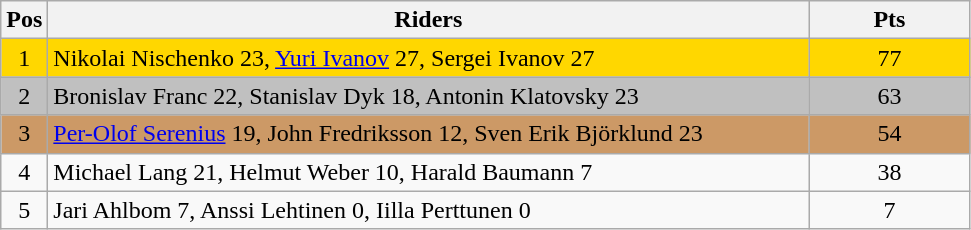<table class="wikitable" style="font-size: 100%">
<tr>
<th width=20>Pos</th>
<th width=500>Riders</th>
<th width=100>Pts</th>
</tr>
<tr align=center style="background-color: gold;">
<td>1</td>
<td align="left"> Nikolai Nischenko 23, <a href='#'>Yuri Ivanov</a> 27, Sergei Ivanov 27</td>
<td>77</td>
</tr>
<tr align=center style="background-color: silver;">
<td>2</td>
<td align="left"> Bronislav Franc 22, Stanislav Dyk 18, Antonin Klatovsky 23</td>
<td>63</td>
</tr>
<tr align=center style="background-color: #cc9966;">
<td>3</td>
<td align="left"> <a href='#'>Per-Olof Serenius</a> 19, John Fredriksson 12, Sven Erik Björklund 23</td>
<td>54</td>
</tr>
<tr align=center>
<td>4</td>
<td align="left"> Michael Lang 21, Helmut Weber 10, Harald Baumann 7</td>
<td>38</td>
</tr>
<tr align=center>
<td>5</td>
<td align="left"> Jari Ahlbom 7, Anssi Lehtinen 0, Iilla Perttunen 0</td>
<td>7</td>
</tr>
</table>
